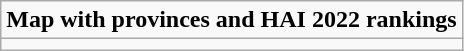<table role= "presentation" class="wikitable mw-collapsible mw-collapsed">
<tr>
<td><strong>Map with provinces and HAI 2022 rankings</strong></td>
</tr>
<tr>
<td></td>
</tr>
</table>
